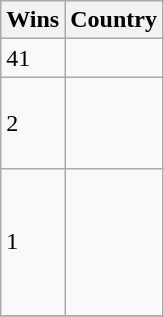<table class="wikitable">
<tr>
<th>Wins</th>
<th>Country</th>
</tr>
<tr>
<td>41</td>
<td></td>
</tr>
<tr>
<td>2</td>
<td><br><br><br></td>
</tr>
<tr>
<td>1</td>
<td><br><br><br><br><br></td>
</tr>
<tr>
</tr>
</table>
